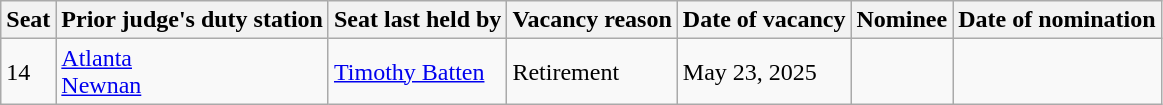<table class=wikitable>
<tr>
<th>Seat</th>
<th>Prior judge's duty station</th>
<th>Seat last held by</th>
<th>Vacancy reason</th>
<th>Date of vacancy</th>
<th>Nominee</th>
<th>Date of nomination</th>
</tr>
<tr>
<td>14</td>
<td><a href='#'>Atlanta</a><br><a href='#'>Newnan</a></td>
<td><a href='#'>Timothy Batten</a></td>
<td>Retirement</td>
<td>May 23, 2025</td>
<td align="center"></td>
<td align="center"></td>
</tr>
</table>
